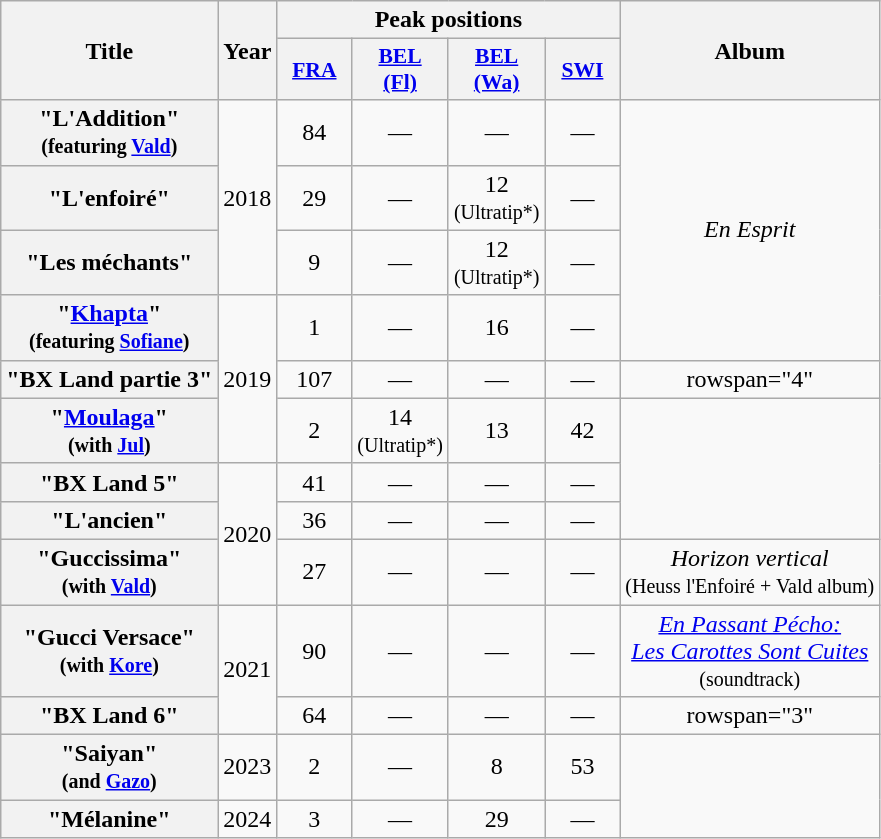<table class="wikitable plainrowheaders" style="text-align:center">
<tr>
<th scope="col" rowspan="2">Title</th>
<th scope="col" rowspan="2">Year</th>
<th scope="col" colspan="4">Peak positions</th>
<th scope="col" rowspan="2">Album</th>
</tr>
<tr>
<th scope="col" style="width:3em;font-size:90%;"><a href='#'>FRA</a><br></th>
<th scope="col" style="width:3em;font-size:90%;"><a href='#'>BEL <br>(Fl)</a><br></th>
<th scope="col" style="width:3em;font-size:90%;"><a href='#'>BEL <br>(Wa)</a><br></th>
<th scope="col" style="width:3em;font-size:90%;"><a href='#'>SWI</a><br></th>
</tr>
<tr>
<th scope="row">"L'Addition"<br><small>(featuring <a href='#'>Vald</a>)</small></th>
<td rowspan="3">2018</td>
<td>84</td>
<td>—</td>
<td>—</td>
<td>—</td>
<td rowspan="4"><em>En Esprit</em></td>
</tr>
<tr>
<th scope="row">"L'enfoiré"</th>
<td>29</td>
<td>—</td>
<td>12<br><small>(Ultratip*)</small></td>
<td>—</td>
</tr>
<tr>
<th scope="row">"Les méchants"</th>
<td>9</td>
<td>—</td>
<td>12<br><small>(Ultratip*)</small></td>
<td>—</td>
</tr>
<tr>
<th scope="row">"<a href='#'>Khapta</a>"<br><small>(featuring <a href='#'>Sofiane</a>)</small></th>
<td rowspan="3">2019</td>
<td>1</td>
<td>—</td>
<td>16</td>
<td>—</td>
</tr>
<tr>
<th scope="row">"BX Land partie 3"</th>
<td>107</td>
<td>—</td>
<td>—</td>
<td>—</td>
<td>rowspan="4" </td>
</tr>
<tr>
<th scope="row">"<a href='#'>Moulaga</a>"<br><small>(with <a href='#'>Jul</a>)</small></th>
<td>2</td>
<td>14<br><small>(Ultratip*)</small></td>
<td>13</td>
<td>42</td>
</tr>
<tr>
<th scope="row">"BX Land 5"</th>
<td rowspan=3>2020</td>
<td>41</td>
<td>—</td>
<td>—</td>
<td>—</td>
</tr>
<tr>
<th scope="row">"L'ancien"</th>
<td>36</td>
<td>—</td>
<td>—</td>
<td>—</td>
</tr>
<tr>
<th scope="row">"Guccissima"<br><small>(with <a href='#'>Vald</a>)</small></th>
<td>27</td>
<td>—</td>
<td>—</td>
<td>—</td>
<td><em>Horizon vertical</em><br><small>(Heuss l'Enfoiré + Vald album)</small></td>
</tr>
<tr>
<th scope="row">"Gucci Versace" <br><small>(with <a href='#'>Kore</a>)</small></th>
<td rowspan=2>2021</td>
<td>90</td>
<td>—</td>
<td>—</td>
<td>—</td>
<td><em><a href='#'>En Passant Pécho: <br>Les Carottes Sont Cuites</a></em> <small><br>(soundtrack)</small></td>
</tr>
<tr>
<th scope="row">"BX Land 6"</th>
<td>64</td>
<td>—</td>
<td>—</td>
<td>—</td>
<td>rowspan="3" </td>
</tr>
<tr>
<th scope="row">"Saiyan"<br><small>(and <a href='#'>Gazo</a>)</small></th>
<td>2023</td>
<td>2</td>
<td>—</td>
<td>8</td>
<td>53</td>
</tr>
<tr>
<th scope="row">"Mélanine"<br></th>
<td>2024</td>
<td>3</td>
<td>—</td>
<td>29</td>
<td>—</td>
</tr>
</table>
